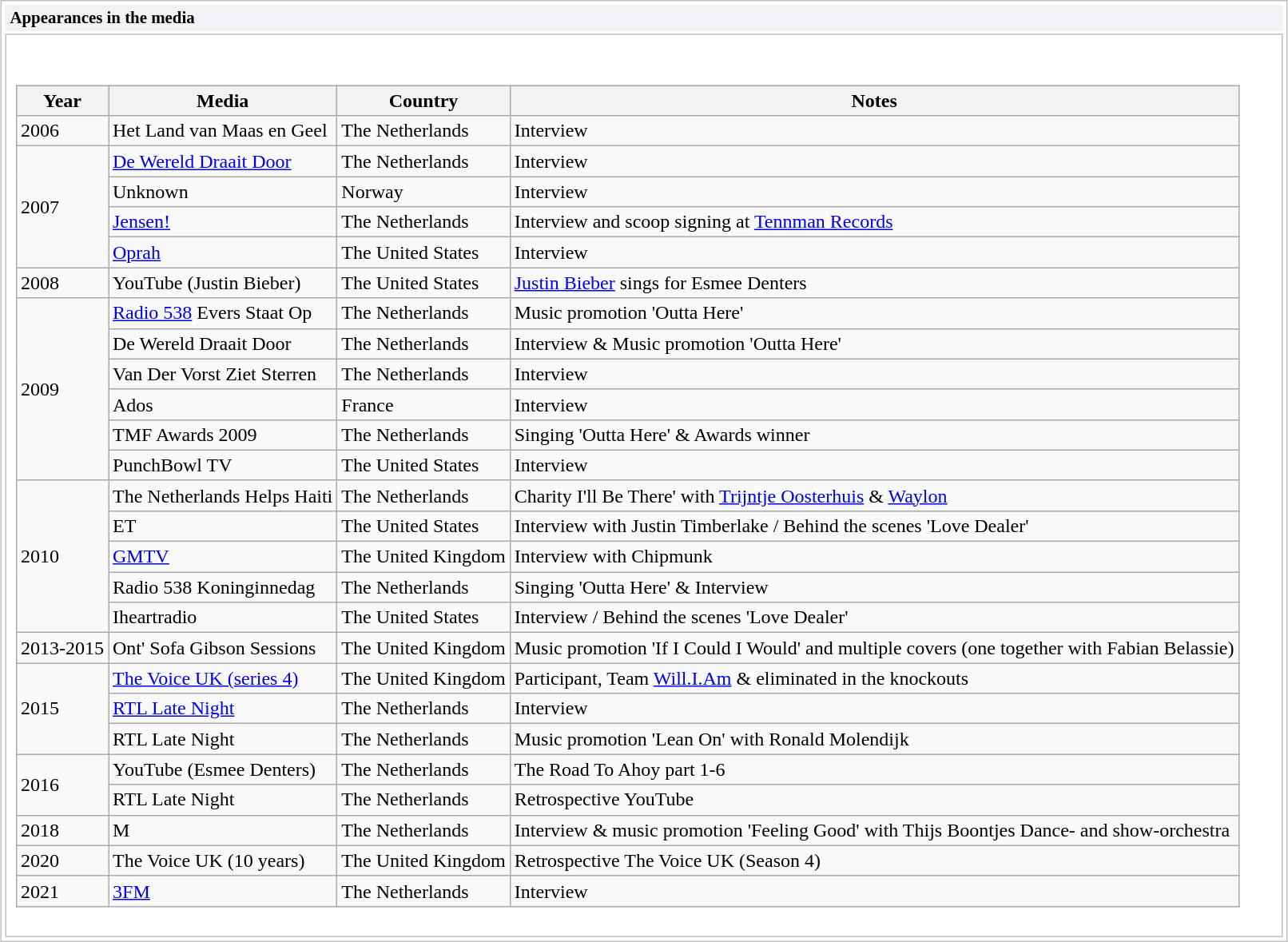<table class="collapsible uncollapsed" style="background-color: transparent; text-align: left; border: 1px solid silver; margin: 0.2em auto auto; width:85%; clear: both; padding: 1px;">
<tr>
<th style="background-color: #F0F2F5; font-size:87%; padding:0.2em 0.3em; text-align: centre; "><span>Appearances in the media </span></th>
</tr>
<tr>
<td style="border: solid 1px silver; padding: 8px; background-color: white;"><br><div><table class="wikitable sortable">
<tr>
<th>Year</th>
<th>Media</th>
<th>Country</th>
<th class="unsortable">Notes</th>
</tr>
<tr>
<td rowspan="1">2006</td>
<td>Het Land van Maas en Geel</td>
<td>The Netherlands</td>
<td>Interview</td>
</tr>
<tr>
<td rowspan="4">2007</td>
<td><a href='#'>De Wereld Draait Door</a></td>
<td>The Netherlands</td>
<td>Interview</td>
</tr>
<tr>
<td>Unknown</td>
<td>Norway</td>
<td>Interview</td>
</tr>
<tr>
<td><a href='#'>Jensen!</a></td>
<td>The Netherlands</td>
<td>Interview and scoop signing at <a href='#'>Tennman Records</a></td>
</tr>
<tr>
<td><a href='#'>Oprah</a></td>
<td>The United States</td>
<td>Interview</td>
</tr>
<tr>
<td rowspan="1">2008</td>
<td>YouTube (Justin Bieber)</td>
<td>The United States</td>
<td><a href='#'>Justin Bieber</a> sings for Esmee Denters</td>
</tr>
<tr>
<td rowspan="6">2009</td>
<td><a href='#'>Radio 538</a> Evers Staat Op</td>
<td>The Netherlands</td>
<td>Music promotion 'Outta Here'</td>
</tr>
<tr>
<td>De Wereld Draait Door</td>
<td>The Netherlands</td>
<td>Interview & Music promotion 'Outta Here'</td>
</tr>
<tr>
<td>Van Der Vorst Ziet Sterren</td>
<td>The Netherlands</td>
<td>Interview</td>
</tr>
<tr>
<td>Ados</td>
<td>France</td>
<td>Interview</td>
</tr>
<tr>
<td>TMF Awards 2009</td>
<td>The Netherlands</td>
<td>Singing 'Outta Here' & Awards winner</td>
</tr>
<tr>
<td>PunchBowl TV</td>
<td>The United States</td>
<td>Interview</td>
</tr>
<tr>
<td rowspan="5">2010</td>
<td>The Netherlands Helps Haiti</td>
<td>The Netherlands</td>
<td>Charity I'll Be There' with <a href='#'>Trijntje Oosterhuis</a> & <a href='#'>Waylon</a></td>
</tr>
<tr>
<td>ET</td>
<td>The United States</td>
<td>Interview with Justin Timberlake / Behind the scenes 'Love Dealer'</td>
</tr>
<tr>
<td><a href='#'>GMTV</a></td>
<td>The United Kingdom</td>
<td>Interview with Chipmunk</td>
</tr>
<tr>
<td>Radio 538 Koninginnedag</td>
<td>The Netherlands</td>
<td>Singing 'Outta Here' & Interview</td>
</tr>
<tr>
<td>Iheartradio</td>
<td>The United States</td>
<td>Interview / Behind the scenes 'Love Dealer'</td>
</tr>
<tr>
<td rowspan="1">2013-2015</td>
<td>Ont' Sofa Gibson Sessions</td>
<td>The United Kingdom</td>
<td>Music promotion 'If I Could I Would' and multiple covers (one together with Fabian Belassie)</td>
</tr>
<tr>
<td rowspan="3">2015</td>
<td><a href='#'>The Voice UK (series 4)</a></td>
<td>The United Kingdom</td>
<td>Participant, Team <a href='#'>Will.I.Am</a> & eliminated in the knockouts</td>
</tr>
<tr>
<td><a href='#'>RTL Late Night</a></td>
<td>The Netherlands</td>
<td>Interview</td>
</tr>
<tr>
<td>RTL Late Night</td>
<td>The Netherlands</td>
<td>Music promotion 'Lean On' with Ronald Molendijk</td>
</tr>
<tr>
<td rowspan="2">2016</td>
<td>YouTube (Esmee Denters)</td>
<td>The Netherlands</td>
<td>The Road To Ahoy part 1-6</td>
</tr>
<tr>
<td>RTL Late Night</td>
<td>The Netherlands</td>
<td>Retrospective YouTube</td>
</tr>
<tr>
<td rowspan="1">2018</td>
<td>M</td>
<td>The Netherlands</td>
<td>Interview & music promotion 'Feeling Good' with Thijs Boontjes Dance- and show-orchestra</td>
</tr>
<tr>
<td rowspan="1">2020</td>
<td>The Voice UK (10 years)</td>
<td>The United Kingdom</td>
<td>Retrospective The Voice UK (Season 4)</td>
</tr>
<tr>
<td rowspan="1">2021</td>
<td><a href='#'>3FM</a></td>
<td>The Netherlands</td>
<td>Interview</td>
</tr>
</table>
</div></td>
</tr>
</table>
